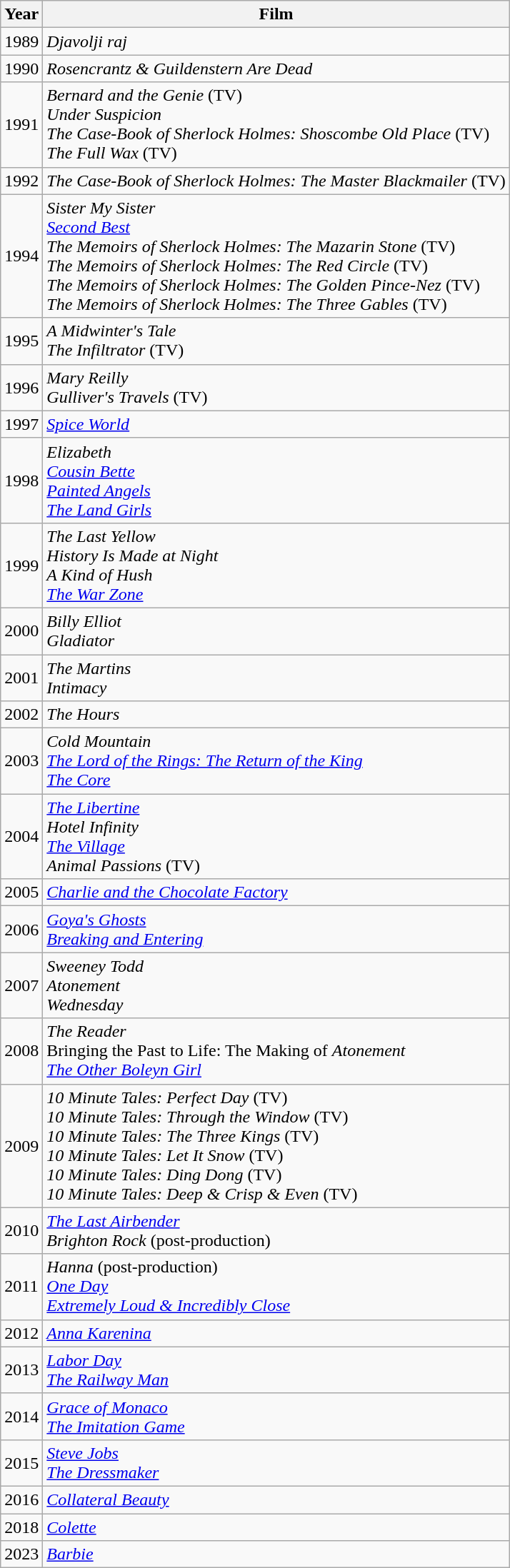<table class="wikitable">
<tr>
<th>Year</th>
<th>Film</th>
</tr>
<tr>
<td>1989</td>
<td><em>Djavolji raj</em></td>
</tr>
<tr>
<td>1990</td>
<td><em>Rosencrantz & Guildenstern Are Dead</em></td>
</tr>
<tr>
<td>1991</td>
<td><em>Bernard and the Genie</em> (TV)<br><em>Under Suspicion</em><br><em>The Case-Book of Sherlock Holmes: Shoscombe Old Place</em> (TV)<br><em>The Full Wax</em> (TV)</td>
</tr>
<tr>
<td>1992</td>
<td><em>The Case-Book of Sherlock Holmes: The Master Blackmailer</em> (TV)</td>
</tr>
<tr>
<td>1994</td>
<td><em>Sister My Sister</em><br><em><a href='#'>Second Best</a></em><br><em>The Memoirs of Sherlock Holmes: The Mazarin Stone</em> (TV)<br><em>The Memoirs of Sherlock Holmes: The Red Circle</em> (TV)<br><em>The Memoirs of Sherlock Holmes: The Golden Pince-Nez</em> (TV)<br><em>The Memoirs of Sherlock Holmes: The Three Gables</em> (TV)</td>
</tr>
<tr>
<td>1995</td>
<td><em>A Midwinter's Tale</em><br><em>The Infiltrator</em> (TV)</td>
</tr>
<tr>
<td>1996</td>
<td><em>Mary Reilly</em><br><em>Gulliver's Travels</em> (TV)</td>
</tr>
<tr>
<td>1997</td>
<td><em><a href='#'>Spice World</a></em></td>
</tr>
<tr>
<td>1998</td>
<td><em>Elizabeth</em><br><em><a href='#'>Cousin Bette</a></em><br><em><a href='#'>Painted Angels</a></em><br><em><a href='#'>The Land Girls</a></em></td>
</tr>
<tr>
<td>1999</td>
<td><em>The Last Yellow</em><br><em>History Is Made at Night</em><br><em>A Kind of Hush</em><br><em><a href='#'>The War Zone</a></em></td>
</tr>
<tr>
<td>2000</td>
<td><em>Billy Elliot</em><br><em>Gladiator</em></td>
</tr>
<tr>
<td>2001</td>
<td><em>The Martins</em><br><em>Intimacy</em></td>
</tr>
<tr>
<td>2002</td>
<td><em>The Hours</em></td>
</tr>
<tr>
<td>2003</td>
<td><em>Cold Mountain</em><br><em><a href='#'>The Lord of the Rings: The Return of the King</a></em><br><em><a href='#'>The Core</a></em></td>
</tr>
<tr>
<td>2004</td>
<td><em><a href='#'>The Libertine</a></em><br><em>Hotel Infinity</em><br><em><a href='#'>The Village</a></em><br><em>Animal Passions</em> (TV)</td>
</tr>
<tr>
<td>2005</td>
<td><em><a href='#'>Charlie and the Chocolate Factory</a></em></td>
</tr>
<tr>
<td>2006</td>
<td><em><a href='#'>Goya's Ghosts</a></em><br><em><a href='#'>Breaking and Entering</a></em></td>
</tr>
<tr>
<td>2007</td>
<td><em>Sweeney Todd</em><br><em>Atonement</em><br><em>Wednesday</em></td>
</tr>
<tr>
<td>2008</td>
<td><em>The Reader</em><br>Bringing the Past to Life: The Making of <em>Atonement</em><br><em><a href='#'>The Other Boleyn Girl</a></em></td>
</tr>
<tr>
<td>2009</td>
<td><em>10 Minute Tales: Perfect Day</em> (TV)<br><em>10 Minute Tales: Through the Window</em> (TV)<br><em>10 Minute Tales: The Three Kings</em> (TV)<br><em>10 Minute Tales: Let It Snow</em> (TV)<br><em>10 Minute Tales: Ding Dong</em> (TV)<br><em>10 Minute Tales: Deep & Crisp & Even</em> (TV)</td>
</tr>
<tr>
<td>2010</td>
<td><em><a href='#'>The Last Airbender</a></em><br><em>Brighton Rock</em> (post-production)</td>
</tr>
<tr>
<td>2011</td>
<td><em>Hanna</em> (post-production)<br><em><a href='#'>One Day</a></em><br> <em><a href='#'>Extremely Loud & Incredibly Close</a></em></td>
</tr>
<tr>
<td>2012</td>
<td><em><a href='#'>Anna Karenina</a></em><br></td>
</tr>
<tr>
<td>2013</td>
<td><em><a href='#'>Labor Day</a></em><br><em><a href='#'>The Railway Man</a></em></td>
</tr>
<tr>
<td>2014</td>
<td><em><a href='#'>Grace of Monaco</a></em><br><em><a href='#'>The Imitation Game</a></em></td>
</tr>
<tr>
<td>2015</td>
<td><em><a href='#'>Steve Jobs</a></em><br><em><a href='#'>The Dressmaker</a></em></td>
</tr>
<tr>
<td>2016</td>
<td><em><a href='#'>Collateral Beauty</a></em><br></td>
</tr>
<tr>
<td>2018</td>
<td><em><a href='#'>Colette</a></em><br></td>
</tr>
<tr>
<td>2023</td>
<td><em><a href='#'>Barbie</a></em></td>
</tr>
</table>
